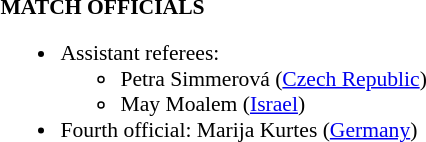<table style="width:100%; font-size:90%;">
<tr>
<td style="width:50%; vertical-align:top;"><br><strong>MATCH OFFICIALS</strong><ul><li>Assistant referees:<ul><li>Petra Simmerová (<a href='#'>Czech Republic</a>)</li><li>May Moalem (<a href='#'>Israel</a>)</li></ul></li><li>Fourth official: Marija Kurtes (<a href='#'>Germany</a>)</li></ul></td>
</tr>
</table>
